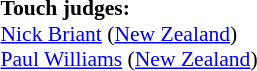<table style="width:100%; font-size:90%;">
<tr>
<td><br><br><strong>Touch judges:</strong>
<br><a href='#'>Nick Briant</a> (<a href='#'>New Zealand</a>)
<br><a href='#'>Paul Williams</a> (<a href='#'>New Zealand</a>)</td>
</tr>
</table>
